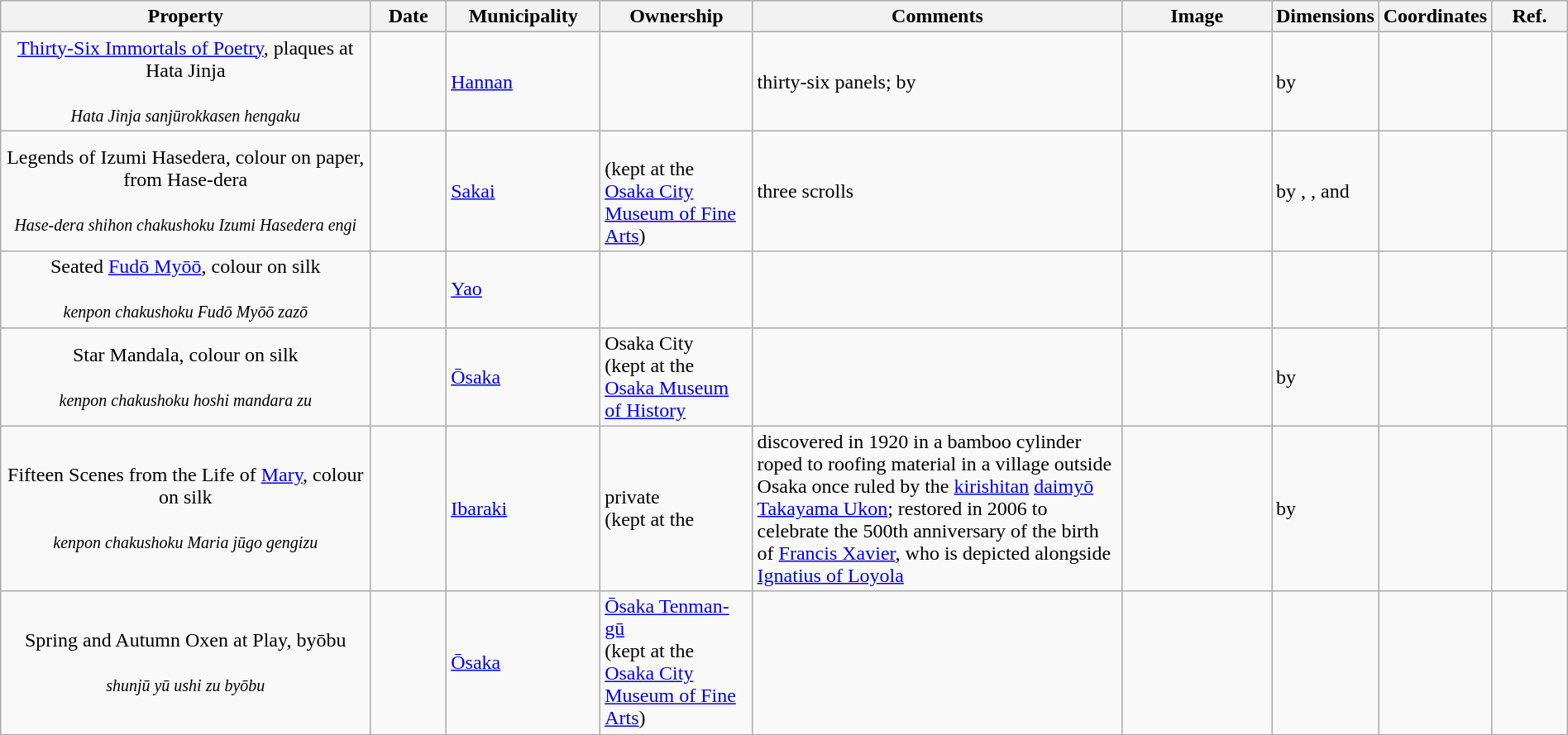<table class="wikitable sortable"  style="width:100%;">
<tr>
<th width="25%" align="left">Property</th>
<th width="5%" align="left" data-sort-type="number">Date</th>
<th width="10%" align="left">Municipality</th>
<th width="10%" align="left">Ownership</th>
<th width="25%" align="left" class="unsortable">Comments</th>
<th width="10%" align="left" class="unsortable">Image</th>
<th width="5%" align="left" class="unsortable">Dimensions</th>
<th width="5%" align="left" class="unsortable">Coordinates</th>
<th width="5%" align="left" class="unsortable">Ref.</th>
</tr>
<tr>
<td align="center"><a href='#'>Thirty-Six Immortals of Poetry</a>, plaques at Hata Jinja<br><br><small><em>Hata Jinja sanjūrokkasen hengaku</em></small></td>
<td></td>
<td><a href='#'>Hannan</a></td>
<td></td>
<td>thirty-six panels; by </td>
<td></td>
<td> by </td>
<td></td>
<td></td>
</tr>
<tr>
<td align="center">Legends of Izumi Hasedera, colour on paper, from Hase-dera<br><br><small><em>Hase-dera shihon chakushoku Izumi Hasedera engi</em></small></td>
<td></td>
<td><a href='#'>Sakai</a></td>
<td><br>(kept at the <a href='#'>Osaka City Museum of Fine Arts</a>)</td>
<td>three scrolls</td>
<td></td>
<td> by , , and </td>
<td></td>
<td></td>
</tr>
<tr>
<td align="center">Seated <a href='#'>Fudō Myōō</a>, colour on silk<br><br><small><em>kenpon chakushoku Fudō Myōō zazō</em></small></td>
<td></td>
<td><a href='#'>Yao</a></td>
<td></td>
<td></td>
<td></td>
<td></td>
<td></td>
<td></td>
</tr>
<tr>
<td align="center">Star Mandala, colour on silk<br><br><small><em>kenpon chakushoku hoshi mandara zu</em></small></td>
<td></td>
<td><a href='#'>Ōsaka</a></td>
<td>Osaka City<br>(kept at the <a href='#'>Osaka Museum of History</a></td>
<td></td>
<td></td>
<td> by </td>
<td></td>
<td></td>
</tr>
<tr>
<td align="center">Fifteen Scenes from the Life of <a href='#'>Mary</a>, colour on silk<br><br><small><em>kenpon chakushoku Maria jūgo gengizu</em></small></td>
<td></td>
<td><a href='#'>Ibaraki</a></td>
<td>private<br>(kept at the </td>
<td>discovered in 1920 in a bamboo cylinder roped to roofing material in a village outside Osaka once ruled by the <a href='#'>kirishitan</a> <a href='#'>daimyō</a> <a href='#'>Takayama Ukon</a>; restored in 2006 to celebrate the 500th anniversary of the birth of <a href='#'>Francis Xavier</a>, who is depicted alongside <a href='#'>Ignatius of Loyola</a></td>
<td></td>
<td> by </td>
<td></td>
<td></td>
</tr>
<tr>
<td align="center">Spring and Autumn Oxen at Play, byōbu<br><br><small><em>shunjū yū ushi zu byōbu</em></small></td>
<td></td>
<td><a href='#'>Ōsaka</a></td>
<td><a href='#'>Ōsaka Tenman-gū</a><br>(kept at the <a href='#'>Osaka City Museum of Fine Arts</a>)</td>
<td></td>
<td></td>
<td></td>
<td></td>
<td></td>
</tr>
<tr>
</tr>
</table>
